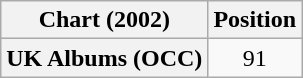<table class="wikitable plainrowheaders" style="text-align:center">
<tr>
<th scope="col">Chart (2002)</th>
<th scope="col">Position</th>
</tr>
<tr>
<th scope="row">UK Albums (OCC)</th>
<td>91</td>
</tr>
</table>
